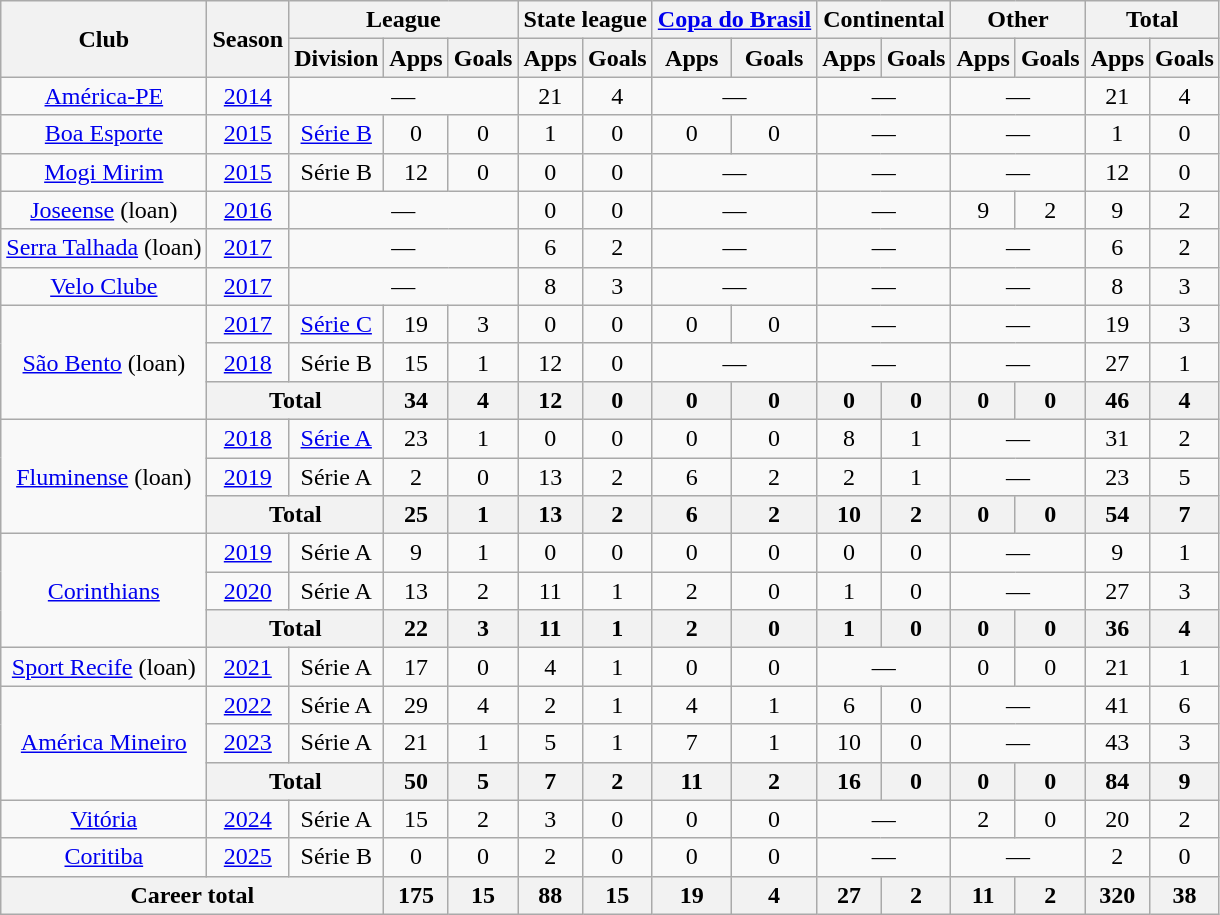<table class="wikitable" style="text-align:center">
<tr>
<th rowspan="2">Club</th>
<th rowspan="2">Season</th>
<th colspan="3">League</th>
<th colspan="2">State league</th>
<th colspan="2"><a href='#'>Copa do Brasil</a></th>
<th colspan="2">Continental</th>
<th colspan="2">Other</th>
<th colspan="2">Total</th>
</tr>
<tr>
<th>Division</th>
<th>Apps</th>
<th>Goals</th>
<th>Apps</th>
<th>Goals</th>
<th>Apps</th>
<th>Goals</th>
<th>Apps</th>
<th>Goals</th>
<th>Apps</th>
<th>Goals</th>
<th>Apps</th>
<th>Goals</th>
</tr>
<tr>
<td><a href='#'>América-PE</a></td>
<td><a href='#'>2014</a></td>
<td colspan="3">—</td>
<td>21</td>
<td>4</td>
<td colspan="2">—</td>
<td colspan="2">—</td>
<td colspan="2">—</td>
<td>21</td>
<td>4</td>
</tr>
<tr>
<td><a href='#'>Boa Esporte</a></td>
<td><a href='#'>2015</a></td>
<td><a href='#'>Série B</a></td>
<td>0</td>
<td>0</td>
<td>1</td>
<td>0</td>
<td>0</td>
<td>0</td>
<td colspan="2">—</td>
<td colspan="2">—</td>
<td>1</td>
<td>0</td>
</tr>
<tr>
<td><a href='#'>Mogi Mirim</a></td>
<td><a href='#'>2015</a></td>
<td>Série B</td>
<td>12</td>
<td>0</td>
<td>0</td>
<td>0</td>
<td colspan="2">—</td>
<td colspan="2">—</td>
<td colspan="2">—</td>
<td>12</td>
<td>0</td>
</tr>
<tr>
<td><a href='#'>Joseense</a> (loan)</td>
<td><a href='#'>2016</a></td>
<td colspan="3">—</td>
<td>0</td>
<td>0</td>
<td colspan="2">—</td>
<td colspan="2">—</td>
<td>9</td>
<td>2</td>
<td>9</td>
<td>2</td>
</tr>
<tr>
<td><a href='#'>Serra Talhada</a> (loan)</td>
<td><a href='#'>2017</a></td>
<td colspan="3">—</td>
<td>6</td>
<td>2</td>
<td colspan="2">—</td>
<td colspan="2">—</td>
<td colspan="2">—</td>
<td>6</td>
<td>2</td>
</tr>
<tr>
<td><a href='#'>Velo Clube</a></td>
<td><a href='#'>2017</a></td>
<td colspan="3">—</td>
<td>8</td>
<td>3</td>
<td colspan="2">—</td>
<td colspan="2">—</td>
<td colspan="2">—</td>
<td>8</td>
<td>3</td>
</tr>
<tr>
<td rowspan="3"><a href='#'>São Bento</a> (loan)</td>
<td><a href='#'>2017</a></td>
<td><a href='#'>Série C</a></td>
<td>19</td>
<td>3</td>
<td>0</td>
<td>0</td>
<td>0</td>
<td>0</td>
<td colspan="2">—</td>
<td colspan="2">—</td>
<td>19</td>
<td>3</td>
</tr>
<tr>
<td><a href='#'>2018</a></td>
<td>Série B</td>
<td>15</td>
<td>1</td>
<td>12</td>
<td>0</td>
<td colspan="2">—</td>
<td colspan="2">—</td>
<td colspan="2">—</td>
<td>27</td>
<td>1</td>
</tr>
<tr>
<th colspan="2">Total</th>
<th>34</th>
<th>4</th>
<th>12</th>
<th>0</th>
<th>0</th>
<th>0</th>
<th>0</th>
<th>0</th>
<th>0</th>
<th>0</th>
<th>46</th>
<th>4</th>
</tr>
<tr>
<td rowspan="3"><a href='#'>Fluminense</a> (loan)</td>
<td><a href='#'>2018</a></td>
<td><a href='#'>Série A</a></td>
<td>23</td>
<td>1</td>
<td>0</td>
<td>0</td>
<td>0</td>
<td>0</td>
<td>8</td>
<td>1</td>
<td colspan="2">—</td>
<td>31</td>
<td>2</td>
</tr>
<tr>
<td><a href='#'>2019</a></td>
<td>Série A</td>
<td>2</td>
<td>0</td>
<td>13</td>
<td>2</td>
<td>6</td>
<td>2</td>
<td>2</td>
<td>1</td>
<td colspan="2">—</td>
<td>23</td>
<td>5</td>
</tr>
<tr>
<th colspan="2">Total</th>
<th>25</th>
<th>1</th>
<th>13</th>
<th>2</th>
<th>6</th>
<th>2</th>
<th>10</th>
<th>2</th>
<th>0</th>
<th>0</th>
<th>54</th>
<th>7</th>
</tr>
<tr>
<td rowspan="3"><a href='#'>Corinthians</a></td>
<td><a href='#'>2019</a></td>
<td>Série A</td>
<td>9</td>
<td>1</td>
<td>0</td>
<td>0</td>
<td>0</td>
<td>0</td>
<td>0</td>
<td>0</td>
<td colspan="2">—</td>
<td>9</td>
<td>1</td>
</tr>
<tr>
<td><a href='#'>2020</a></td>
<td>Série A</td>
<td>13</td>
<td>2</td>
<td>11</td>
<td>1</td>
<td>2</td>
<td>0</td>
<td>1</td>
<td>0</td>
<td colspan="2">—</td>
<td>27</td>
<td>3</td>
</tr>
<tr>
<th colspan="2">Total</th>
<th>22</th>
<th>3</th>
<th>11</th>
<th>1</th>
<th>2</th>
<th>0</th>
<th>1</th>
<th>0</th>
<th>0</th>
<th>0</th>
<th>36</th>
<th>4</th>
</tr>
<tr>
<td><a href='#'>Sport Recife</a> (loan)</td>
<td><a href='#'>2021</a></td>
<td>Série A</td>
<td>17</td>
<td>0</td>
<td>4</td>
<td>1</td>
<td>0</td>
<td>0</td>
<td colspan="2">—</td>
<td>0</td>
<td>0</td>
<td>21</td>
<td>1</td>
</tr>
<tr>
<td rowspan="3"><a href='#'>América Mineiro</a></td>
<td><a href='#'>2022</a></td>
<td>Série A</td>
<td>29</td>
<td>4</td>
<td>2</td>
<td>1</td>
<td>4</td>
<td>1</td>
<td>6</td>
<td>0</td>
<td colspan="2">—</td>
<td>41</td>
<td>6</td>
</tr>
<tr>
<td><a href='#'>2023</a></td>
<td>Série A</td>
<td>21</td>
<td>1</td>
<td>5</td>
<td>1</td>
<td>7</td>
<td>1</td>
<td>10</td>
<td>0</td>
<td colspan="2">—</td>
<td>43</td>
<td>3</td>
</tr>
<tr>
<th colspan="2">Total</th>
<th>50</th>
<th>5</th>
<th>7</th>
<th>2</th>
<th>11</th>
<th>2</th>
<th>16</th>
<th>0</th>
<th>0</th>
<th>0</th>
<th>84</th>
<th>9</th>
</tr>
<tr>
<td><a href='#'>Vitória</a></td>
<td><a href='#'>2024</a></td>
<td>Série A</td>
<td>15</td>
<td>2</td>
<td>3</td>
<td>0</td>
<td>0</td>
<td>0</td>
<td colspan="2">—</td>
<td>2</td>
<td>0</td>
<td>20</td>
<td>2</td>
</tr>
<tr>
<td><a href='#'>Coritiba</a></td>
<td><a href='#'>2025</a></td>
<td>Série B</td>
<td>0</td>
<td>0</td>
<td>2</td>
<td>0</td>
<td>0</td>
<td>0</td>
<td colspan="2">—</td>
<td colspan="2">—</td>
<td>2</td>
<td>0</td>
</tr>
<tr>
<th colspan="3">Career total</th>
<th>175</th>
<th>15</th>
<th>88</th>
<th>15</th>
<th>19</th>
<th>4</th>
<th>27</th>
<th>2</th>
<th>11</th>
<th>2</th>
<th>320</th>
<th>38</th>
</tr>
</table>
